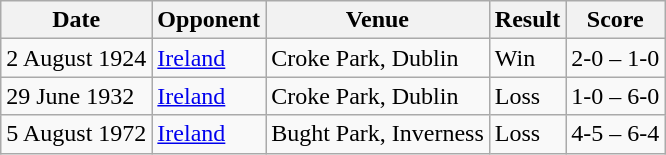<table class="wikitable">
<tr>
<th>Date</th>
<th>Opponent</th>
<th>Venue</th>
<th>Result</th>
<th>Score</th>
</tr>
<tr>
<td>2 August 1924</td>
<td> <a href='#'>Ireland</a></td>
<td>Croke Park, Dublin</td>
<td>Win</td>
<td>2-0 – 1-0</td>
</tr>
<tr>
<td>29 June 1932</td>
<td> <a href='#'>Ireland</a></td>
<td>Croke Park, Dublin</td>
<td>Loss</td>
<td>1-0 – 6-0</td>
</tr>
<tr>
<td>5 August 1972</td>
<td> <a href='#'>Ireland</a></td>
<td>Bught Park, Inverness</td>
<td>Loss</td>
<td>4-5  – 6-4</td>
</tr>
</table>
